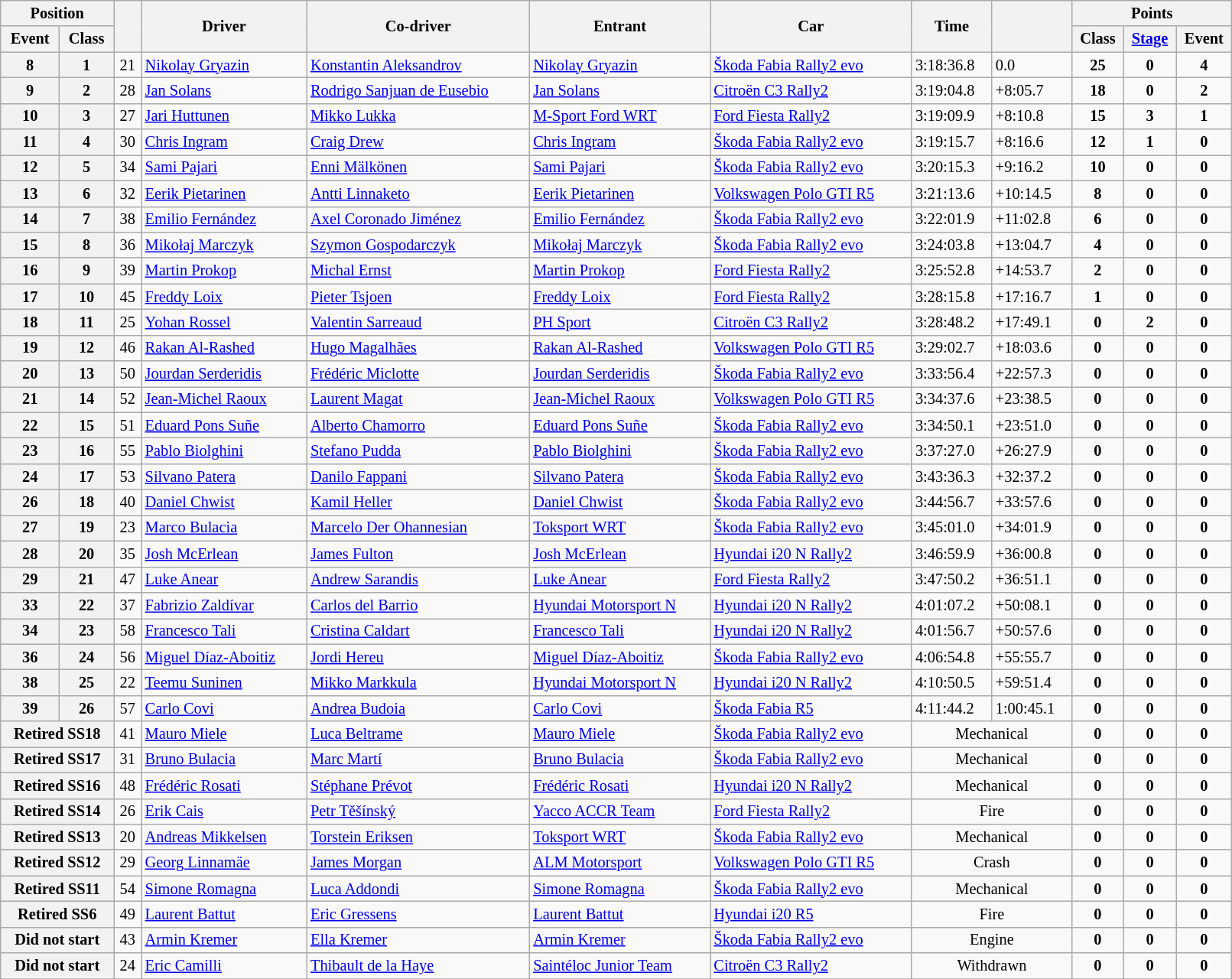<table class="wikitable" width=85% style="font-size: 85%;">
<tr>
<th colspan="2">Position</th>
<th rowspan="2"></th>
<th rowspan="2">Driver</th>
<th rowspan="2">Co-driver</th>
<th rowspan="2">Entrant</th>
<th rowspan="2">Car</th>
<th rowspan="2">Time</th>
<th rowspan="2"></th>
<th colspan="3">Points</th>
</tr>
<tr>
<th>Event</th>
<th>Class</th>
<th>Class</th>
<th><a href='#'>Stage</a></th>
<th>Event</th>
</tr>
<tr>
<th>8</th>
<th>1</th>
<td align="center">21</td>
<td><a href='#'>Nikolay Gryazin</a></td>
<td><a href='#'>Konstantin Aleksandrov</a></td>
<td><a href='#'>Nikolay Gryazin</a></td>
<td><a href='#'>Škoda Fabia Rally2 evo</a></td>
<td>3:18:36.8</td>
<td>0.0</td>
<td align="center"><strong>25</strong></td>
<td align="center"><strong>0</strong></td>
<td align="center"><strong>4</strong></td>
</tr>
<tr>
<th>9</th>
<th>2</th>
<td align="center">28</td>
<td><a href='#'>Jan Solans</a></td>
<td><a href='#'>Rodrigo Sanjuan de Eusebio</a></td>
<td><a href='#'>Jan Solans</a></td>
<td><a href='#'>Citroën C3 Rally2</a></td>
<td>3:19:04.8</td>
<td>+8:05.7</td>
<td align="center"><strong>18</strong></td>
<td align="center"><strong>0</strong></td>
<td align="center"><strong>2</strong></td>
</tr>
<tr>
<th>10</th>
<th>3</th>
<td align="center">27</td>
<td><a href='#'>Jari Huttunen</a></td>
<td><a href='#'>Mikko Lukka</a></td>
<td><a href='#'>M-Sport Ford WRT</a></td>
<td><a href='#'>Ford Fiesta Rally2</a></td>
<td>3:19:09.9</td>
<td>+8:10.8</td>
<td align="center"><strong>15</strong></td>
<td align="center"><strong>3</strong></td>
<td align="center"><strong>1</strong></td>
</tr>
<tr>
<th>11</th>
<th>4</th>
<td align="center">30</td>
<td><a href='#'>Chris Ingram</a></td>
<td><a href='#'>Craig Drew</a></td>
<td><a href='#'>Chris Ingram</a></td>
<td><a href='#'>Škoda Fabia Rally2 evo</a></td>
<td>3:19:15.7</td>
<td>+8:16.6</td>
<td align="center"><strong>12</strong></td>
<td align="center"><strong>1</strong></td>
<td align="center"><strong>0</strong></td>
</tr>
<tr>
<th>12</th>
<th>5</th>
<td align="center">34</td>
<td><a href='#'>Sami Pajari</a></td>
<td><a href='#'>Enni Mälkönen</a></td>
<td><a href='#'>Sami Pajari</a></td>
<td><a href='#'>Škoda Fabia Rally2 evo</a></td>
<td>3:20:15.3</td>
<td>+9:16.2</td>
<td align="center"><strong>10</strong></td>
<td align="center"><strong>0</strong></td>
<td align="center"><strong>0</strong></td>
</tr>
<tr>
<th>13</th>
<th>6</th>
<td align="center">32</td>
<td><a href='#'>Eerik Pietarinen</a></td>
<td><a href='#'>Antti Linnaketo</a></td>
<td><a href='#'>Eerik Pietarinen</a></td>
<td><a href='#'>Volkswagen Polo GTI R5</a></td>
<td>3:21:13.6</td>
<td>+10:14.5</td>
<td align="center"><strong>8</strong></td>
<td align="center"><strong>0</strong></td>
<td align="center"><strong>0</strong></td>
</tr>
<tr>
<th>14</th>
<th>7</th>
<td align="center">38</td>
<td><a href='#'>Emilio Fernández</a></td>
<td><a href='#'>Axel Coronado Jiménez</a></td>
<td><a href='#'>Emilio Fernández</a></td>
<td><a href='#'>Škoda Fabia Rally2 evo</a></td>
<td>3:22:01.9</td>
<td>+11:02.8</td>
<td align="center"><strong>6</strong></td>
<td align="center"><strong>0</strong></td>
<td align="center"><strong>0</strong></td>
</tr>
<tr>
<th>15</th>
<th>8</th>
<td align="center">36</td>
<td><a href='#'>Mikołaj Marczyk</a></td>
<td><a href='#'>Szymon Gospodarczyk</a></td>
<td><a href='#'>Mikołaj Marczyk</a></td>
<td><a href='#'>Škoda Fabia Rally2 evo</a></td>
<td>3:24:03.8</td>
<td>+13:04.7</td>
<td align="center"><strong>4</strong></td>
<td align="center"><strong>0</strong></td>
<td align="center"><strong>0</strong></td>
</tr>
<tr>
<th>16</th>
<th>9</th>
<td align="center">39</td>
<td><a href='#'>Martin Prokop</a></td>
<td><a href='#'>Michal Ernst</a></td>
<td><a href='#'>Martin Prokop</a></td>
<td><a href='#'>Ford Fiesta Rally2</a></td>
<td>3:25:52.8</td>
<td>+14:53.7</td>
<td align="center"><strong>2</strong></td>
<td align="center"><strong>0</strong></td>
<td align="center"><strong>0</strong></td>
</tr>
<tr>
<th>17</th>
<th>10</th>
<td align="center">45</td>
<td><a href='#'>Freddy Loix</a></td>
<td><a href='#'>Pieter Tsjoen</a></td>
<td><a href='#'>Freddy Loix</a></td>
<td><a href='#'>Ford Fiesta Rally2</a></td>
<td>3:28:15.8</td>
<td>+17:16.7</td>
<td align="center"><strong>1</strong></td>
<td align="center"><strong>0</strong></td>
<td align="center"><strong>0</strong></td>
</tr>
<tr>
<th>18</th>
<th>11</th>
<td align="center">25</td>
<td><a href='#'>Yohan Rossel</a></td>
<td><a href='#'>Valentin Sarreaud</a></td>
<td><a href='#'>PH Sport</a></td>
<td><a href='#'>Citroën C3 Rally2</a></td>
<td>3:28:48.2</td>
<td>+17:49.1</td>
<td align="center"><strong>0</strong></td>
<td align="center"><strong>2</strong></td>
<td align="center"><strong>0</strong></td>
</tr>
<tr>
<th>19</th>
<th>12</th>
<td align="center">46</td>
<td><a href='#'>Rakan Al-Rashed</a></td>
<td><a href='#'>Hugo Magalhães</a></td>
<td><a href='#'>Rakan Al-Rashed</a></td>
<td><a href='#'>Volkswagen Polo GTI R5</a></td>
<td>3:29:02.7</td>
<td>+18:03.6</td>
<td align="center"><strong>0</strong></td>
<td align="center"><strong>0</strong></td>
<td align="center"><strong>0</strong></td>
</tr>
<tr>
<th>20</th>
<th>13</th>
<td align="center">50</td>
<td><a href='#'>Jourdan Serderidis</a></td>
<td><a href='#'>Frédéric Miclotte</a></td>
<td><a href='#'>Jourdan Serderidis</a></td>
<td><a href='#'>Škoda Fabia Rally2 evo</a></td>
<td>3:33:56.4</td>
<td>+22:57.3</td>
<td align="center"><strong>0</strong></td>
<td align="center"><strong>0</strong></td>
<td align="center"><strong>0</strong></td>
</tr>
<tr>
<th>21</th>
<th>14</th>
<td align="center">52</td>
<td><a href='#'>Jean-Michel Raoux</a></td>
<td><a href='#'>Laurent Magat</a></td>
<td><a href='#'>Jean-Michel Raoux</a></td>
<td><a href='#'>Volkswagen Polo GTI R5</a></td>
<td>3:34:37.6</td>
<td>+23:38.5</td>
<td align="center"><strong>0</strong></td>
<td align="center"><strong>0</strong></td>
<td align="center"><strong>0</strong></td>
</tr>
<tr>
<th>22</th>
<th>15</th>
<td align="center">51</td>
<td><a href='#'>Eduard Pons Suñe</a></td>
<td><a href='#'>Alberto Chamorro</a></td>
<td><a href='#'>Eduard Pons Suñe</a></td>
<td><a href='#'>Škoda Fabia Rally2 evo</a></td>
<td>3:34:50.1</td>
<td>+23:51.0</td>
<td align="center"><strong>0</strong></td>
<td align="center"><strong>0</strong></td>
<td align="center"><strong>0</strong></td>
</tr>
<tr>
<th>23</th>
<th>16</th>
<td align="center">55</td>
<td><a href='#'>Pablo Biolghini</a></td>
<td><a href='#'>Stefano Pudda</a></td>
<td><a href='#'>Pablo Biolghini</a></td>
<td><a href='#'>Škoda Fabia Rally2 evo</a></td>
<td>3:37:27.0</td>
<td>+26:27.9</td>
<td align="center"><strong>0</strong></td>
<td align="center"><strong>0</strong></td>
<td align="center"><strong>0</strong></td>
</tr>
<tr>
<th>24</th>
<th>17</th>
<td align="center">53</td>
<td><a href='#'>Silvano Patera</a></td>
<td><a href='#'>Danilo Fappani</a></td>
<td><a href='#'>Silvano Patera</a></td>
<td><a href='#'>Škoda Fabia Rally2 evo</a></td>
<td>3:43:36.3</td>
<td>+32:37.2</td>
<td align="center"><strong>0</strong></td>
<td align="center"><strong>0</strong></td>
<td align="center"><strong>0</strong></td>
</tr>
<tr>
<th>26</th>
<th>18</th>
<td align="center">40</td>
<td><a href='#'>Daniel Chwist</a></td>
<td><a href='#'>Kamil Heller</a></td>
<td><a href='#'>Daniel Chwist</a></td>
<td><a href='#'>Škoda Fabia Rally2 evo</a></td>
<td>3:44:56.7</td>
<td>+33:57.6</td>
<td align="center"><strong>0</strong></td>
<td align="center"><strong>0</strong></td>
<td align="center"><strong>0</strong></td>
</tr>
<tr>
<th>27</th>
<th>19</th>
<td align="center">23</td>
<td><a href='#'>Marco Bulacia</a></td>
<td><a href='#'>Marcelo Der Ohannesian</a></td>
<td><a href='#'>Toksport WRT</a></td>
<td><a href='#'>Škoda Fabia Rally2 evo</a></td>
<td>3:45:01.0</td>
<td>+34:01.9</td>
<td align="center"><strong>0</strong></td>
<td align="center"><strong>0</strong></td>
<td align="center"><strong>0</strong></td>
</tr>
<tr>
<th>28</th>
<th>20</th>
<td align="center">35</td>
<td><a href='#'>Josh McErlean</a></td>
<td><a href='#'>James Fulton</a></td>
<td><a href='#'>Josh McErlean</a></td>
<td><a href='#'>Hyundai i20 N Rally2</a></td>
<td>3:46:59.9</td>
<td>+36:00.8</td>
<td align="center"><strong>0</strong></td>
<td align="center"><strong>0</strong></td>
<td align="center"><strong>0</strong></td>
</tr>
<tr>
<th>29</th>
<th>21</th>
<td align="center">47</td>
<td><a href='#'>Luke Anear</a></td>
<td><a href='#'>Andrew Sarandis</a></td>
<td><a href='#'>Luke Anear</a></td>
<td><a href='#'>Ford Fiesta Rally2</a></td>
<td>3:47:50.2</td>
<td>+36:51.1</td>
<td align="center"><strong>0</strong></td>
<td align="center"><strong>0</strong></td>
<td align="center"><strong>0</strong></td>
</tr>
<tr>
<th>33</th>
<th>22</th>
<td align="center">37</td>
<td><a href='#'>Fabrizio Zaldívar</a></td>
<td><a href='#'>Carlos del Barrio</a></td>
<td><a href='#'>Hyundai Motorsport N</a></td>
<td><a href='#'>Hyundai i20 N Rally2</a></td>
<td>4:01:07.2</td>
<td>+50:08.1</td>
<td align="center"><strong>0</strong></td>
<td align="center"><strong>0</strong></td>
<td align="center"><strong>0</strong></td>
</tr>
<tr>
<th>34</th>
<th>23</th>
<td align="center">58</td>
<td><a href='#'>Francesco Tali</a></td>
<td><a href='#'>Cristina Caldart</a></td>
<td><a href='#'>Francesco Tali</a></td>
<td><a href='#'>Hyundai i20 N Rally2</a></td>
<td>4:01:56.7</td>
<td>+50:57.6</td>
<td align="center"><strong>0</strong></td>
<td align="center"><strong>0</strong></td>
<td align="center"><strong>0</strong></td>
</tr>
<tr>
<th>36</th>
<th>24</th>
<td align="center">56</td>
<td><a href='#'>Miguel Díaz-Aboitiz</a></td>
<td><a href='#'>Jordi Hereu</a></td>
<td><a href='#'>Miguel Díaz-Aboitiz</a></td>
<td><a href='#'>Škoda Fabia Rally2 evo</a></td>
<td>4:06:54.8</td>
<td>+55:55.7</td>
<td align="center"><strong>0</strong></td>
<td align="center"><strong>0</strong></td>
<td align="center"><strong>0</strong></td>
</tr>
<tr>
<th>38</th>
<th>25</th>
<td align="center">22</td>
<td><a href='#'>Teemu Suninen</a></td>
<td><a href='#'>Mikko Markkula</a></td>
<td><a href='#'>Hyundai Motorsport N</a></td>
<td><a href='#'>Hyundai i20 N Rally2</a></td>
<td>4:10:50.5</td>
<td>+59:51.4</td>
<td align="center"><strong>0</strong></td>
<td align="center"><strong>0</strong></td>
<td align="center"><strong>0</strong></td>
</tr>
<tr>
<th>39</th>
<th>26</th>
<td align="center">57</td>
<td><a href='#'>Carlo Covi</a></td>
<td><a href='#'>Andrea Budoia</a></td>
<td><a href='#'>Carlo Covi</a></td>
<td><a href='#'>Škoda Fabia R5</a></td>
<td>4:11:44.2</td>
<td>1:00:45.1</td>
<td align="center"><strong>0</strong></td>
<td align="center"><strong>0</strong></td>
<td align="center"><strong>0</strong></td>
</tr>
<tr>
<th colspan="2">Retired SS18</th>
<td align="center">41</td>
<td><a href='#'>Mauro Miele</a></td>
<td><a href='#'>Luca Beltrame</a></td>
<td><a href='#'>Mauro Miele</a></td>
<td><a href='#'>Škoda Fabia Rally2 evo</a></td>
<td align="center" colspan="2">Mechanical</td>
<td align="center"><strong>0</strong></td>
<td align="center"><strong>0</strong></td>
<td align="center"><strong>0</strong></td>
</tr>
<tr>
<th colspan="2">Retired SS17</th>
<td align="center">31</td>
<td><a href='#'>Bruno Bulacia</a></td>
<td><a href='#'>Marc Martí</a></td>
<td><a href='#'>Bruno Bulacia</a></td>
<td><a href='#'>Škoda Fabia Rally2 evo</a></td>
<td align="center" colspan="2">Mechanical</td>
<td align="center"><strong>0</strong></td>
<td align="center"><strong>0</strong></td>
<td align="center"><strong>0</strong></td>
</tr>
<tr>
<th colspan="2">Retired SS16</th>
<td align="center">48</td>
<td><a href='#'>Frédéric Rosati</a></td>
<td><a href='#'>Stéphane Prévot</a></td>
<td><a href='#'>Frédéric Rosati</a></td>
<td><a href='#'>Hyundai i20 N Rally2</a></td>
<td align="center" colspan="2">Mechanical</td>
<td align="center"><strong>0</strong></td>
<td align="center"><strong>0</strong></td>
<td align="center"><strong>0</strong></td>
</tr>
<tr>
<th colspan="2">Retired SS14</th>
<td align="center">26</td>
<td><a href='#'>Erik Cais</a></td>
<td><a href='#'>Petr Těšínský</a></td>
<td><a href='#'>Yacco ACCR Team</a></td>
<td><a href='#'>Ford Fiesta Rally2</a></td>
<td align="center" colspan="2">Fire</td>
<td align="center"><strong>0</strong></td>
<td align="center"><strong>0</strong></td>
<td align="center"><strong>0</strong></td>
</tr>
<tr>
<th colspan="2">Retired SS13</th>
<td align="center">20</td>
<td><a href='#'>Andreas Mikkelsen</a></td>
<td><a href='#'>Torstein Eriksen</a></td>
<td><a href='#'>Toksport WRT</a></td>
<td><a href='#'>Škoda Fabia Rally2 evo</a></td>
<td align="center" colspan="2">Mechanical</td>
<td align="center"><strong>0</strong></td>
<td align="center"><strong>0</strong></td>
<td align="center"><strong>0</strong></td>
</tr>
<tr>
<th colspan="2">Retired SS12</th>
<td align="center">29</td>
<td><a href='#'>Georg Linnamäe</a></td>
<td><a href='#'>James Morgan</a></td>
<td><a href='#'>ALM Motorsport</a></td>
<td><a href='#'>Volkswagen Polo GTI R5</a></td>
<td align="center" colspan="2">Crash</td>
<td align="center"><strong>0</strong></td>
<td align="center"><strong>0</strong></td>
<td align="center"><strong>0</strong></td>
</tr>
<tr>
<th colspan="2">Retired SS11</th>
<td align="center">54</td>
<td><a href='#'>Simone Romagna</a></td>
<td><a href='#'>Luca Addondi</a></td>
<td><a href='#'>Simone Romagna</a></td>
<td><a href='#'>Škoda Fabia Rally2 evo</a></td>
<td align="center" colspan="2">Mechanical</td>
<td align="center"><strong>0</strong></td>
<td align="center"><strong>0</strong></td>
<td align="center"><strong>0</strong></td>
</tr>
<tr>
<th colspan="2">Retired SS6</th>
<td align="center">49</td>
<td><a href='#'>Laurent Battut</a></td>
<td><a href='#'>Eric Gressens</a></td>
<td><a href='#'>Laurent Battut</a></td>
<td><a href='#'>Hyundai i20 R5</a></td>
<td align="center" colspan="2">Fire</td>
<td align="center"><strong>0</strong></td>
<td align="center"><strong>0</strong></td>
<td align="center"><strong>0</strong></td>
</tr>
<tr>
<th colspan="2">Did not start</th>
<td align="center">43</td>
<td><a href='#'>Armin Kremer</a></td>
<td><a href='#'>Ella Kremer</a></td>
<td><a href='#'>Armin Kremer</a></td>
<td><a href='#'>Škoda Fabia Rally2 evo</a></td>
<td align="center" colspan="2">Engine</td>
<td align="center"><strong>0</strong></td>
<td align="center"><strong>0</strong></td>
<td align="center"><strong>0</strong></td>
</tr>
<tr>
<th colspan="2">Did not start</th>
<td align="center">24</td>
<td><a href='#'>Eric Camilli</a></td>
<td><a href='#'>Thibault de la Haye</a></td>
<td><a href='#'>Saintéloc Junior Team</a></td>
<td><a href='#'>Citroën C3 Rally2</a></td>
<td align="center" colspan="2">Withdrawn</td>
<td align="center"><strong>0</strong></td>
<td align="center"><strong>0</strong></td>
<td align="center"><strong>0</strong></td>
</tr>
<tr>
</tr>
</table>
